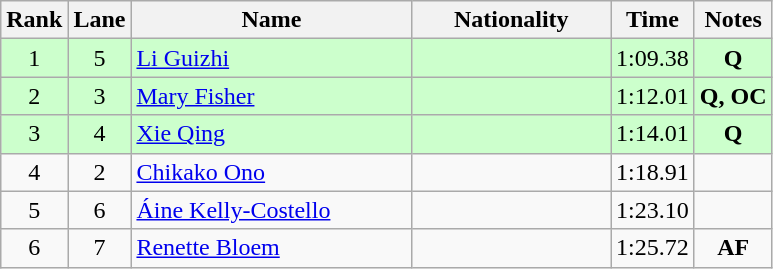<table class="wikitable sortable" style="text-align:center">
<tr>
<th>Rank</th>
<th>Lane</th>
<th style="width:180px">Name</th>
<th style="width:125px">Nationality</th>
<th>Time</th>
<th>Notes</th>
</tr>
<tr style="background:#cfc;">
<td>1</td>
<td>5</td>
<td style="text-align:left;"><a href='#'>Li Guizhi</a></td>
<td style="text-align:left;"></td>
<td>1:09.38</td>
<td><strong>Q</strong></td>
</tr>
<tr style="background:#cfc;">
<td>2</td>
<td>3</td>
<td style="text-align:left;"><a href='#'>Mary Fisher</a></td>
<td style="text-align:left;"></td>
<td>1:12.01</td>
<td><strong>Q, OC</strong></td>
</tr>
<tr style="background:#cfc;">
<td>3</td>
<td>4</td>
<td style="text-align:left;"><a href='#'>Xie Qing</a></td>
<td style="text-align:left;"></td>
<td>1:14.01</td>
<td><strong>Q</strong></td>
</tr>
<tr>
<td>4</td>
<td>2</td>
<td style="text-align:left;"><a href='#'>Chikako Ono</a></td>
<td style="text-align:left;"></td>
<td>1:18.91</td>
<td></td>
</tr>
<tr>
<td>5</td>
<td>6</td>
<td style="text-align:left;"><a href='#'>Áine Kelly-Costello</a></td>
<td style="text-align:left;"></td>
<td>1:23.10</td>
<td></td>
</tr>
<tr>
<td>6</td>
<td>7</td>
<td style="text-align:left;"><a href='#'>Renette Bloem</a></td>
<td style="text-align:left;"></td>
<td>1:25.72</td>
<td><strong>AF</strong></td>
</tr>
</table>
